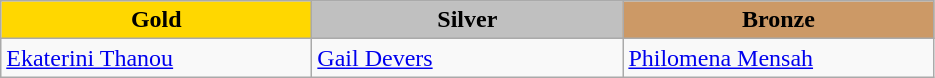<table class="wikitable" style="text-align:left">
<tr align="center">
<td width=200 bgcolor=gold><strong>Gold</strong></td>
<td width=200 bgcolor=silver><strong>Silver</strong></td>
<td width=200 bgcolor=CC9966><strong>Bronze</strong></td>
</tr>
<tr>
<td><a href='#'>Ekaterini Thanou</a><br><em></em></td>
<td><a href='#'>Gail Devers</a><br><em></em></td>
<td><a href='#'>Philomena Mensah</a><br><em></em></td>
</tr>
</table>
